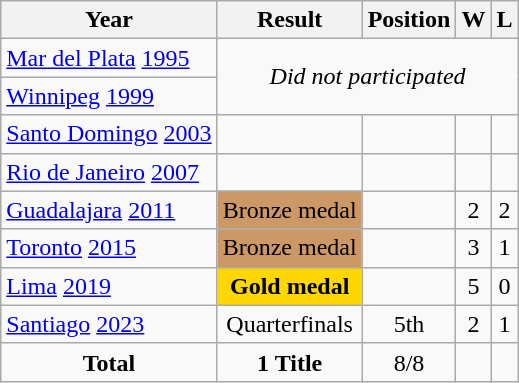<table class="wikitable" style="text-align: center;">
<tr>
<th>Year</th>
<th>Result</th>
<th>Position</th>
<th>W</th>
<th>L</th>
</tr>
<tr>
<td align="left"> <a href='#'>Mar del Plata</a> <a href='#'>1995</a></td>
<td rowspan="2" colspan="4" align="center"><em>Did not participated</em></td>
</tr>
<tr>
<td align="left"> <a href='#'>Winnipeg</a> <a href='#'>1999</a></td>
</tr>
<tr>
<td align="left"> <a href='#'>Santo Domingo</a> <a href='#'>2003</a></td>
<td></td>
<td></td>
<td></td>
<td></td>
</tr>
<tr>
<td align="left"> <a href='#'>Rio de Janeiro</a> <a href='#'>2007</a></td>
<td></td>
<td></td>
<td></td>
<td></td>
</tr>
<tr>
<td align="left"> <a href='#'>Guadalajara</a> <a href='#'>2011</a></td>
<td style="background:#c96;">Bronze medal</td>
<td></td>
<td>2</td>
<td>2</td>
</tr>
<tr>
<td align="left"> <a href='#'>Toronto</a> <a href='#'>2015</a></td>
<td style="background:#c96;">Bronze medal</td>
<td></td>
<td>3</td>
<td>1</td>
</tr>
<tr>
<td align="left"> <a href='#'>Lima</a> <a href='#'>2019</a></td>
<td style="background:gold;"><strong>Gold medal</strong></td>
<td></td>
<td>5</td>
<td>0</td>
</tr>
<tr>
<td align="left"> <a href='#'>Santiago</a> <a href='#'>2023</a></td>
<td>Quarterfinals</td>
<td>5th</td>
<td>2</td>
<td>1</td>
</tr>
<tr>
<td><strong>Total</strong></td>
<td><strong>1 Title</strong></td>
<td>8/8</td>
<td></td>
<td></td>
</tr>
</table>
